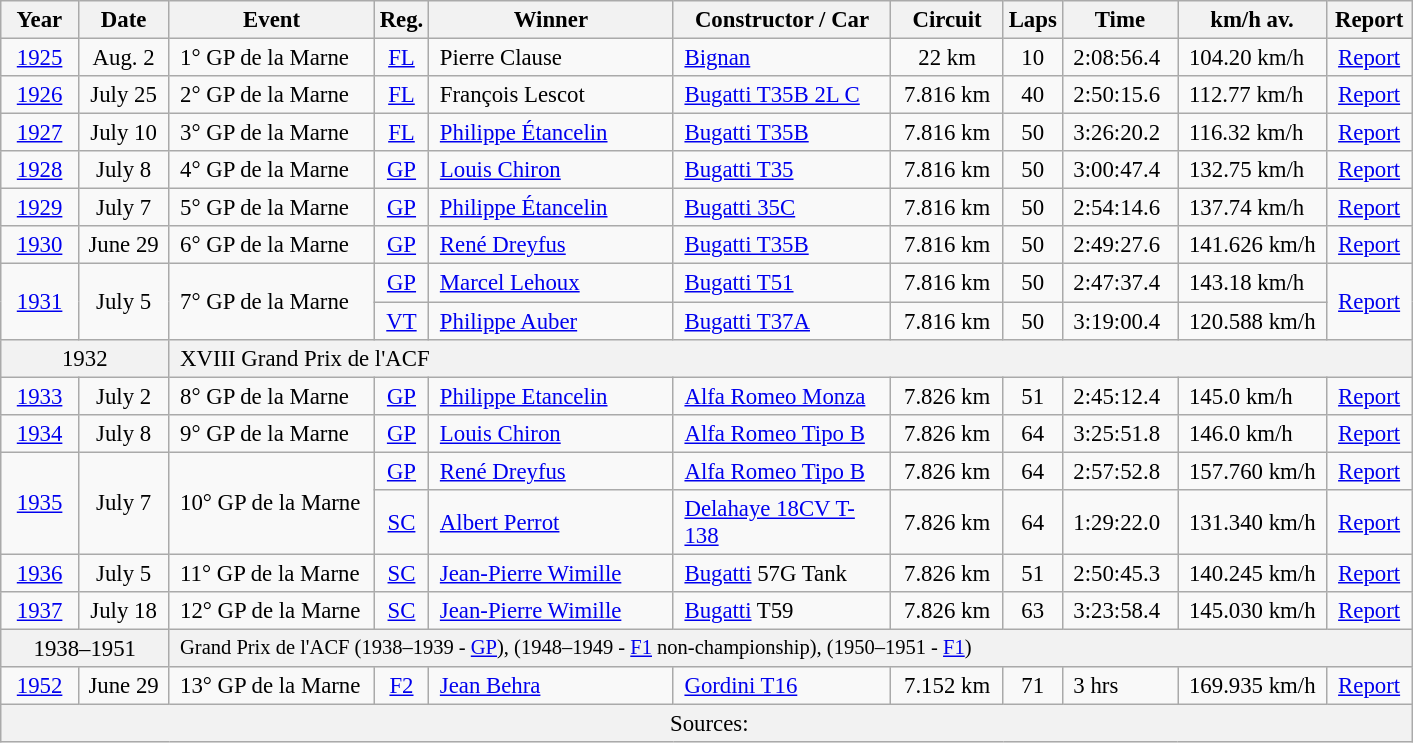<table class="wikitable" style="font-size:95%;">
<tr>
<th>  Year  </th>
<th>   Date   </th>
<th style="width:130px;">Event</th>
<th>Reg.</th>
<th style="width:156px;">Winner</th>
<th style="width:138px;">Constructor / Car</th>
<th style="width:68px;">Circuit</th>
<th>Laps</th>
<th style="width:70px;">Time</th>
<th style="width:92px;">km/h av.</th>
<th style="width:50px;">Report</th>
</tr>
<tr>
<td align="center"><a href='#'>1925</a></td>
<td align="center">Aug. 2</td>
<td style="padding-left: 7px">1° GP de la Marne</td>
<td align="center"><a href='#'>FL</a></td>
<td style="padding-left: 7px"> Pierre Clause</td>
<td style="padding-left: 7px"><a href='#'>Bignan</a></td>
<td align="center">22 km</td>
<td align="center">10</td>
<td style="padding-left: 7px">2:08:56.4</td>
<td style="padding-left: 7px">104.20 km/h</td>
<td align="center"><a href='#'>Report</a></td>
</tr>
<tr>
<td align="center"><a href='#'>1926</a></td>
<td align="center">July 25</td>
<td style="padding-left: 7px">2° GP de la Marne</td>
<td align="center"><a href='#'>FL</a></td>
<td style="padding-left: 7px"> François Lescot</td>
<td style="padding-left: 7px"><a href='#'>Bugatti T35B 2L C</a></td>
<td align="center">7.816 km</td>
<td align="center">40</td>
<td style="padding-left: 7px">2:50:15.6</td>
<td style="padding-left: 7px">112.77 km/h</td>
<td align="center"><a href='#'>Report</a></td>
</tr>
<tr>
<td align="center"><a href='#'>1927</a></td>
<td align="center">July 10</td>
<td style="padding-left: 7px">3° GP de la Marne</td>
<td align="center"><a href='#'>FL</a></td>
<td style="padding-left: 7px"> <a href='#'>Philippe Étancelin</a></td>
<td style="padding-left: 7px"><a href='#'>Bugatti T35B</a></td>
<td align="center">7.816 km</td>
<td align="center">50</td>
<td style="padding-left: 7px">3:26:20.2</td>
<td style="padding-left: 7px">116.32 km/h</td>
<td align="center"><a href='#'>Report</a></td>
</tr>
<tr>
<td align="center"><a href='#'>1928</a></td>
<td align="center">July 8</td>
<td style="padding-left: 7px">4° GP de la Marne</td>
<td align="center"><a href='#'>GP</a></td>
<td style="padding-left: 7px"> <a href='#'>Louis Chiron</a></td>
<td style="padding-left: 7px"><a href='#'>Bugatti T35</a></td>
<td align="center">7.816 km</td>
<td align="center">50</td>
<td style="padding-left: 7px">3:00:47.4</td>
<td style="padding-left: 7px">132.75 km/h</td>
<td align="center"><a href='#'>Report</a></td>
</tr>
<tr>
<td align="center"><a href='#'>1929</a></td>
<td align="center">July 7</td>
<td style="padding-left: 7px">5° GP de la Marne</td>
<td align="center"><a href='#'>GP</a></td>
<td style="padding-left: 7px"> <a href='#'>Philippe Étancelin</a></td>
<td style="padding-left: 7px"><a href='#'>Bugatti 35C</a></td>
<td align="center">7.816 km</td>
<td align="center">50</td>
<td style="padding-left: 7px">2:54:14.6</td>
<td style="padding-left: 7px">137.74 km/h</td>
<td align="center"><a href='#'>Report</a></td>
</tr>
<tr>
<td align="center"><a href='#'>1930</a></td>
<td align="center">June 29</td>
<td style="padding-left: 7px">6° GP de la Marne</td>
<td align="center"><a href='#'>GP</a></td>
<td style="padding-left: 7px"> <a href='#'>René Dreyfus</a></td>
<td style="padding-left: 7px"><a href='#'>Bugatti T35B</a></td>
<td align="center">7.816 km</td>
<td align="center">50</td>
<td style="padding-left: 7px">2:49:27.6</td>
<td style="padding-left: 7px">141.626 km/h</td>
<td align="center"><a href='#'>Report</a></td>
</tr>
<tr>
<td rowspan="2" align="center"><a href='#'>1931</a></td>
<td rowspan="2" align="center">July 5</td>
<td rowspan="2" style="padding-left: 7px">7° GP de la Marne</td>
<td align="center"><a href='#'>GP</a></td>
<td style="padding-left: 7px"> <a href='#'>Marcel Lehoux</a></td>
<td style="padding-left: 7px"><a href='#'>Bugatti T51</a></td>
<td align="center">7.816 km</td>
<td align="center">50</td>
<td style="padding-left: 7px">2:47:37.4</td>
<td style="padding-left: 7px">143.18 km/h</td>
<td rowspan="2" align="center"><a href='#'>Report</a></td>
</tr>
<tr>
<td align="center"><a href='#'>VT</a></td>
<td style="padding-left: 7px"> <a href='#'>Philippe Auber</a></td>
<td style="padding-left: 7px"><a href='#'>Bugatti T37A</a></td>
<td align="center">7.816 km</td>
<td align="center">50</td>
<td style="padding-left: 7px">3:19:00.4</td>
<td style="padding-left: 7px">120.588 km/h</td>
</tr>
<tr>
<td style="background:#F2F2F2" align="center" colspan=2>1932</td>
<td style="background:#F2F2F2;padding-left: 7px" colspan=9>XVIII Grand Prix de l'ACF</td>
</tr>
<tr>
<td align="center"><a href='#'>1933</a></td>
<td align="center">July 2</td>
<td style="padding-left: 7px">8° GP de la Marne</td>
<td align="center"><a href='#'>GP</a></td>
<td style="padding-left: 7px"> <a href='#'>Philippe Etancelin</a></td>
<td style="padding-left: 7px"><a href='#'>Alfa Romeo Monza</a></td>
<td align="center">7.826 km</td>
<td align="center">51</td>
<td style="padding-left: 7px">2:45:12.4</td>
<td style="padding-left: 7px">145.0 km/h</td>
<td align="center"><a href='#'>Report</a></td>
</tr>
<tr>
<td align="center"><a href='#'>1934</a></td>
<td align="center">July 8</td>
<td style="padding-left: 7px">9° GP de la Marne</td>
<td align="center"><a href='#'>GP</a></td>
<td style="padding-left: 7px"> <a href='#'>Louis Chiron</a></td>
<td style="padding-left: 7px"><a href='#'>Alfa Romeo Tipo B</a></td>
<td align="center">7.826 km</td>
<td align="center">64</td>
<td style="padding-left: 7px">3:25:51.8</td>
<td style="padding-left: 7px">146.0 km/h</td>
<td align="center"><a href='#'>Report</a></td>
</tr>
<tr>
<td rowspan="2" align="center"><a href='#'>1935</a></td>
<td rowspan="2" align="center">July 7</td>
<td rowspan="2" style="padding-left: 7px">10° GP de la Marne</td>
<td align="center"><a href='#'>GP</a></td>
<td style="padding-left: 7px"> <a href='#'>René Dreyfus</a></td>
<td style="padding-left: 7px"><a href='#'>Alfa Romeo Tipo B</a></td>
<td align="center">7.826 km</td>
<td align="center">64</td>
<td style="padding-left: 7px">2:57:52.8</td>
<td style="padding-left: 7px">157.760 km/h</td>
<td align="center"><a href='#'>Report</a></td>
</tr>
<tr>
<td align="center"><a href='#'>SC</a></td>
<td style="padding-left: 7px"> <a href='#'>Albert Perrot</a></td>
<td style="padding-left: 7px"><a href='#'>Delahaye 18CV T-138</a></td>
<td align="center">7.826 km</td>
<td align="center">64</td>
<td style="padding-left: 7px">1:29:22.0</td>
<td style="padding-left: 7px">131.340 km/h</td>
<td align="center"><a href='#'>Report</a></td>
</tr>
<tr>
<td align="center"><a href='#'>1936</a></td>
<td align="center">July 5</td>
<td style="padding-left: 7px">11° GP de la Marne</td>
<td align="center"><a href='#'>SC</a></td>
<td style="padding-left: 7px"> <a href='#'>Jean-Pierre Wimille</a></td>
<td style="padding-left: 7px"><a href='#'>Bugatti</a> 57G Tank</td>
<td align="center">7.826 km</td>
<td align="center">51</td>
<td style="padding-left: 7px">2:50:45.3</td>
<td style="padding-left: 7px">140.245 km/h</td>
<td align="center"><a href='#'>Report</a></td>
</tr>
<tr>
<td align="center"><a href='#'>1937</a></td>
<td align="center">July 18</td>
<td style="padding-left: 7px">12° GP de la Marne</td>
<td align="center"><a href='#'>SC</a></td>
<td style="padding-left: 7px"> <a href='#'>Jean-Pierre Wimille</a></td>
<td style="padding-left: 7px"><a href='#'>Bugatti</a> T59</td>
<td align="center">7.826 km</td>
<td align="center">63</td>
<td style="padding-left: 7px">3:23:58.4</td>
<td style="padding-left: 7px">145.030 km/h</td>
<td align="center"><a href='#'>Report</a></td>
</tr>
<tr>
<td style="background:#F2F2F2" align="center" colspan=2>1938–1951</td>
<td style="background:#F2F2F2;padding-left: 7px;font-size:90%;" colspan=11>Grand Prix de l'ACF (1938–1939 - <a href='#'>GP</a>), (1948–1949 - <a href='#'>F1</a> non-championship), (1950–1951 - <a href='#'>F1</a>)</td>
</tr>
<tr>
<td align="center"><a href='#'>1952</a></td>
<td align="center">June 29</td>
<td style="padding-left: 7px">13° GP de la Marne</td>
<td align="center"><a href='#'>F2</a></td>
<td style="padding-left: 7px"> <a href='#'>Jean Behra</a></td>
<td style="padding-left: 7px"><a href='#'>Gordini T16</a></td>
<td align="center">7.152 km</td>
<td align="center">71</td>
<td style="padding-left: 7px">3 hrs</td>
<td style="padding-left: 7px">169.935 km/h</td>
<td align="center"><a href='#'>Report</a></td>
</tr>
<tr>
<td style="background:#F2F2F2;padding-left: 7px" colspan=11 align="center">Sources:            </td>
</tr>
</table>
